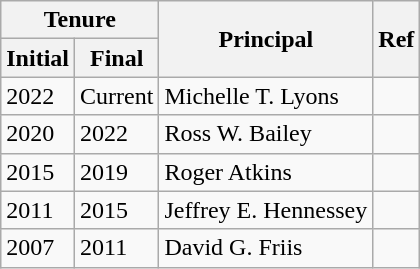<table class="wikitable sortable">
<tr>
<th colspan=2>Tenure</th>
<th rowspan=2>Principal</th>
<th rowspan=2>Ref</th>
</tr>
<tr>
<th>Initial</th>
<th>Final</th>
</tr>
<tr>
<td>2022 </td>
<td>Current</td>
<td>Michelle T. Lyons </td>
<td></td>
</tr>
<tr>
<td>2020 </td>
<td>2022</td>
<td>Ross W. Bailey</td>
<td></td>
</tr>
<tr>
<td>2015</td>
<td>2019</td>
<td>Roger Atkins</td>
<td></td>
</tr>
<tr>
<td>2011 </td>
<td>2015</td>
<td>Jeffrey E. Hennessey</td>
<td></td>
</tr>
<tr>
<td>2007</td>
<td>2011</td>
<td>David G. Friis</td>
<td></td>
</tr>
</table>
